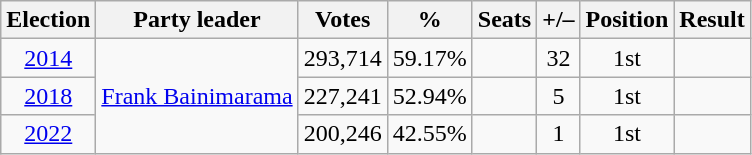<table class="wikitable" style="text-align:center">
<tr>
<th>Election</th>
<th>Party leader</th>
<th>Votes</th>
<th>%</th>
<th>Seats</th>
<th>+/–</th>
<th>Position</th>
<th>Result</th>
</tr>
<tr>
<td><a href='#'>2014</a></td>
<td rowspan="3"><a href='#'>Frank Bainimarama</a></td>
<td>293,714</td>
<td>59.17%</td>
<td></td>
<td> 32</td>
<td> 1st</td>
<td></td>
</tr>
<tr>
<td><a href='#'>2018</a></td>
<td>227,241</td>
<td>52.94%</td>
<td></td>
<td> 5</td>
<td> 1st</td>
<td></td>
</tr>
<tr>
<td><a href='#'>2022</a></td>
<td>200,246</td>
<td>42.55%</td>
<td></td>
<td> 1</td>
<td> 1st</td>
<td></td>
</tr>
</table>
